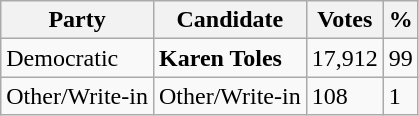<table class="wikitable">
<tr>
<th>Party</th>
<th>Candidate</th>
<th>Votes</th>
<th>%</th>
</tr>
<tr>
<td>Democratic</td>
<td><strong>Karen Toles</strong></td>
<td>17,912</td>
<td>99</td>
</tr>
<tr>
<td>Other/Write-in</td>
<td>Other/Write-in</td>
<td>108</td>
<td>1</td>
</tr>
</table>
